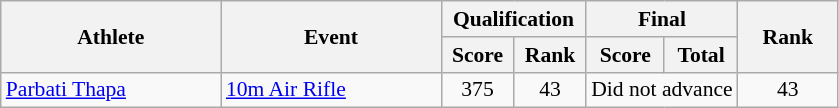<table class="wikitable" style="font-size:90%">
<tr>
<th width=140; rowspan="2">Athlete</th>
<th width=140; rowspan="2">Event</th>
<th width=90 colspan="2">Qualification</th>
<th width=90 colspan="2">Final</th>
<th width=60 rowspan="2">Rank</th>
</tr>
<tr>
<th>Score</th>
<th>Rank</th>
<th>Score</th>
<th>Total</th>
</tr>
<tr>
<td><a href='#'>Parbati Thapa</a></td>
<td><a href='#'>10m Air Rifle</a></td>
<td align=center>375</td>
<td align=center>43</td>
<td align=center colspan="2">Did not advance</td>
<td align=center>43</td>
</tr>
</table>
